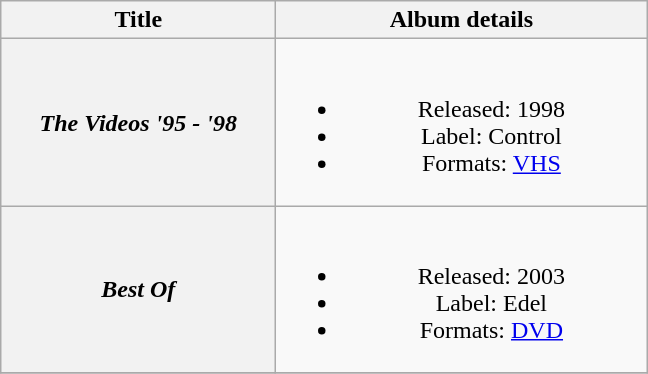<table class="wikitable plainrowheaders" style="text-align:center;">
<tr>
<th scope="col" rowspan="1" style="width:11em;">Title</th>
<th scope="col" rowspan="1" style="width:15em;">Album details</th>
</tr>
<tr>
<th scope="row"><em>The Videos '95 - '98</em></th>
<td><br><ul><li>Released: 1998 </li><li>Label: Control</li><li>Formats: <a href='#'>VHS</a></li></ul></td>
</tr>
<tr>
<th scope="row"><em>Best Of</em></th>
<td><br><ul><li>Released: 2003 </li><li>Label: Edel</li><li>Formats: <a href='#'>DVD</a></li></ul></td>
</tr>
<tr>
</tr>
</table>
